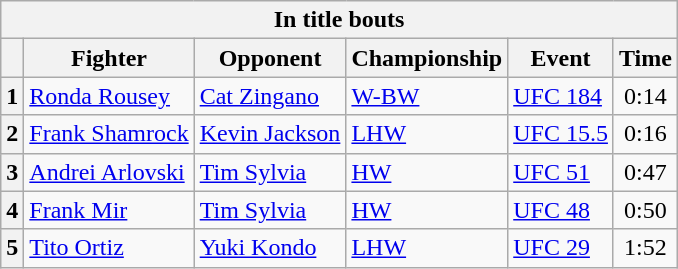<table class=wikitable>
<tr>
<th colspan=6>In title bouts</th>
</tr>
<tr>
<th></th>
<th>Fighter</th>
<th>Opponent</th>
<th>Championship</th>
<th>Event</th>
<th>Time</th>
</tr>
<tr>
<th>1</th>
<td> <a href='#'>Ronda Rousey</a></td>
<td><a href='#'>Cat Zingano</a></td>
<td><a href='#'>W-BW</a></td>
<td><a href='#'>UFC 184</a></td>
<td align=center>0:14</td>
</tr>
<tr>
<th>2</th>
<td> <a href='#'>Frank Shamrock</a></td>
<td><a href='#'>Kevin Jackson</a></td>
<td><a href='#'>LHW</a></td>
<td><a href='#'>UFC 15.5</a></td>
<td align=center>0:16</td>
</tr>
<tr>
<th>3</th>
<td> <a href='#'>Andrei Arlovski</a></td>
<td><a href='#'>Tim Sylvia</a></td>
<td><a href='#'>HW</a></td>
<td><a href='#'>UFC 51</a></td>
<td align=center>0:47</td>
</tr>
<tr>
<th>4</th>
<td> <a href='#'>Frank Mir</a></td>
<td><a href='#'>Tim Sylvia</a></td>
<td><a href='#'>HW</a></td>
<td><a href='#'>UFC 48</a></td>
<td align=center>0:50</td>
</tr>
<tr>
<th>5</th>
<td> <a href='#'>Tito Ortiz</a></td>
<td><a href='#'>Yuki Kondo</a></td>
<td><a href='#'>LHW</a></td>
<td><a href='#'>UFC 29</a></td>
<td align=center>1:52</td>
</tr>
</table>
